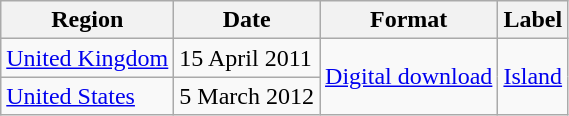<table class=wikitable>
<tr>
<th scope="col">Region</th>
<th scope="col">Date</th>
<th scope="col">Format</th>
<th scope="col">Label</th>
</tr>
<tr>
<td><a href='#'>United Kingdom</a></td>
<td>15 April 2011</td>
<td rowspan="2"><a href='#'>Digital download</a></td>
<td rowspan="2"><a href='#'>Island</a></td>
</tr>
<tr>
<td><a href='#'>United States</a></td>
<td>5 March 2012</td>
</tr>
</table>
